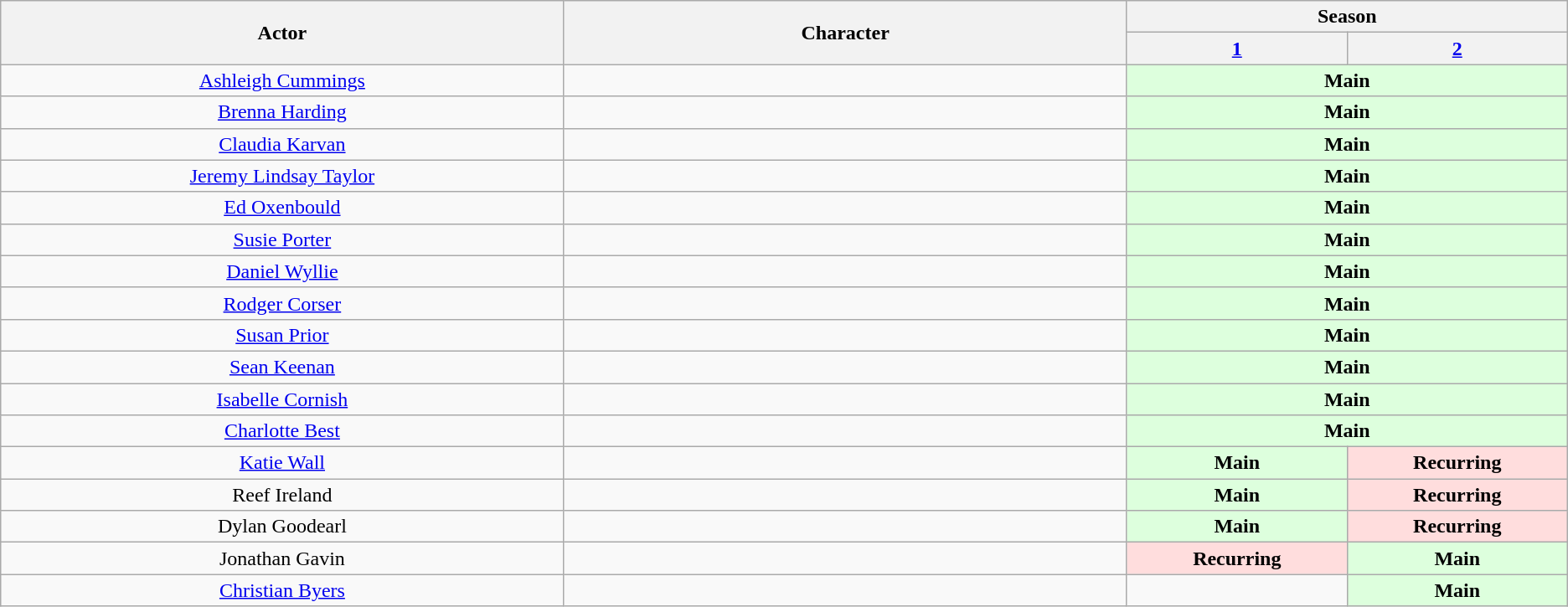<table class="wikitable plainrowheaders" style="text-align:center">
<tr>
<th rowspan="2" style="width:14%;" scope="col">Actor</th>
<th rowspan="2" style="width:14%;" scope="col">Character</th>
<th colspan="12">Season</th>
</tr>
<tr>
<th scope="col" style="width:5%;"><strong><a href='#'>1</a></strong></th>
<th scope="col" style="width:5%;"><strong><a href='#'>2</a></strong></th>
</tr>
<tr>
<td><a href='#'>Ashleigh Cummings</a></td>
<td></td>
<td colspan="2" style="background:#dfd; text-align:center;"><strong>Main</strong></td>
</tr>
<tr>
<td><a href='#'>Brenna Harding</a></td>
<td></td>
<td colspan="2" style="background:#dfd; text-align:center;"><strong>Main</strong></td>
</tr>
<tr>
<td><a href='#'>Claudia Karvan</a></td>
<td></td>
<td colspan="2" style="background:#dfd; text-align:center;"><strong>Main</strong></td>
</tr>
<tr>
<td><a href='#'>Jeremy Lindsay Taylor</a></td>
<td></td>
<td colspan="2" style="background:#dfd; text-align:center;"><strong>Main</strong></td>
</tr>
<tr>
<td><a href='#'>Ed Oxenbould</a></td>
<td></td>
<td colspan="2" style="background:#dfd; text-align:center;"><strong>Main</strong></td>
</tr>
<tr>
<td><a href='#'>Susie Porter</a></td>
<td></td>
<td colspan="2" style="background:#dfd; text-align:center;"><strong>Main</strong></td>
</tr>
<tr>
<td><a href='#'>Daniel Wyllie</a></td>
<td></td>
<td colspan="2" style="background:#dfd; text-align:center;"><strong>Main</strong></td>
</tr>
<tr>
<td><a href='#'>Rodger Corser</a></td>
<td></td>
<td colspan="2" style="background:#dfd; text-align:center;"><strong>Main</strong></td>
</tr>
<tr>
<td><a href='#'>Susan Prior</a></td>
<td></td>
<td colspan="2" style="background:#dfd; text-align:center;"><strong>Main</strong></td>
</tr>
<tr>
<td><a href='#'>Sean Keenan</a></td>
<td></td>
<td colspan="2" style="background:#dfd; text-align:center;"><strong>Main</strong></td>
</tr>
<tr>
<td><a href='#'>Isabelle Cornish</a></td>
<td></td>
<td colspan="2" style="background:#dfd; text-align:center;"><strong>Main</strong></td>
</tr>
<tr>
<td><a href='#'>Charlotte Best</a></td>
<td></td>
<td colspan="2" style="background:#dfd; text-align:center;"><strong>Main</strong></td>
</tr>
<tr>
<td><a href='#'>Katie Wall</a></td>
<td></td>
<td colspan="1" style="background:#dfd; text-align:center;"><strong>Main</strong></td>
<td colspan="1" style="background:#fdd; text-align:center;"><strong>Recurring</strong></td>
</tr>
<tr>
<td>Reef Ireland</td>
<td></td>
<td colspan="1" style="background:#dfd; text-align:center;"><strong>Main</strong></td>
<td colspan="1" style="background:#fdd; text-align:center;"><strong>Recurring</strong></td>
</tr>
<tr>
<td>Dylan Goodearl</td>
<td></td>
<td colspan="1" style="background:#dfd; text-align:center;"><strong>Main</strong></td>
<td colspan="1" style="background:#fdd; text-align:center;"><strong>Recurring</strong></td>
</tr>
<tr>
<td>Jonathan Gavin</td>
<td></td>
<td colspan="1" style="background:#fdd; text-align:center;"><strong>Recurring</strong></td>
<td colspan="1" style="background:#dfd; text-align:center;"><strong>Main</strong></td>
</tr>
<tr>
<td><a href='#'>Christian Byers</a></td>
<td></td>
<td colspan="1" style="background: text-align:center;"></td>
<td colspan="1" style="background:#dfd; text-align:center;"><strong>Main</strong></td>
</tr>
</table>
